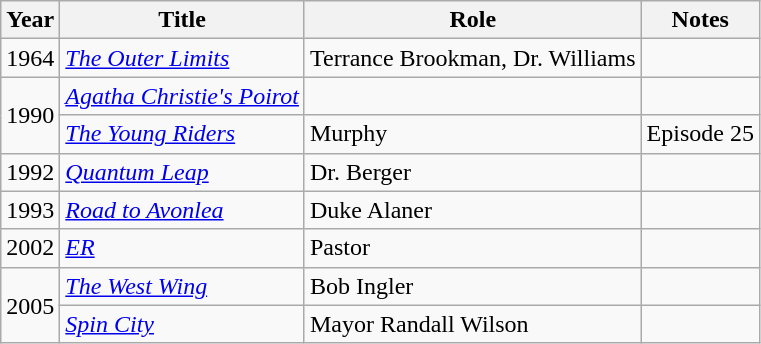<table class="wikitable">
<tr>
<th>Year</th>
<th>Title</th>
<th>Role</th>
<th>Notes</th>
</tr>
<tr>
<td>1964</td>
<td><em><a href='#'>The Outer Limits</a></em></td>
<td>Terrance Brookman, Dr. Williams</td>
<td></td>
</tr>
<tr>
<td rowspan="2">1990</td>
<td><em><a href='#'>Agatha Christie's Poirot</a></em></td>
<td></td>
<td></td>
</tr>
<tr>
<td><em><a href='#'>The Young Riders</a></em></td>
<td>Murphy</td>
<td>Episode 25</td>
</tr>
<tr>
<td>1992</td>
<td><em><a href='#'>Quantum Leap</a></em></td>
<td>Dr. Berger</td>
<td></td>
</tr>
<tr>
<td>1993</td>
<td><em><a href='#'>Road to Avonlea</a></em></td>
<td>Duke Alaner</td>
<td></td>
</tr>
<tr>
<td>2002</td>
<td><em><a href='#'>ER</a></em></td>
<td>Pastor</td>
<td></td>
</tr>
<tr>
<td rowspan="2">2005</td>
<td><em><a href='#'>The West Wing</a></em></td>
<td>Bob Ingler</td>
<td></td>
</tr>
<tr>
<td><em><a href='#'>Spin City</a></em></td>
<td>Mayor Randall Wilson</td>
<td></td>
</tr>
</table>
